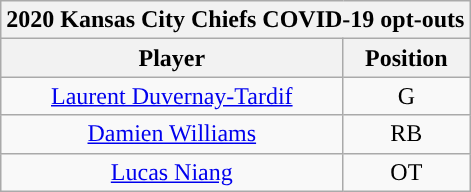<table class="wikitable" style="text-align:center">
<tr>
<th colspan=2>2020 Kansas City Chiefs COVID-19 opt-outs</th>
</tr>
<tr>
<th>Player</th>
<th>Position</th>
</tr>
<tr>
<td><a href='#'>Laurent Duvernay-Tardif</a></td>
<td>G</td>
</tr>
<tr>
<td><a href='#'>Damien Williams</a></td>
<td>RB</td>
</tr>
<tr>
<td><a href='#'>Lucas Niang</a></td>
<td>OT</td>
</tr>
</table>
